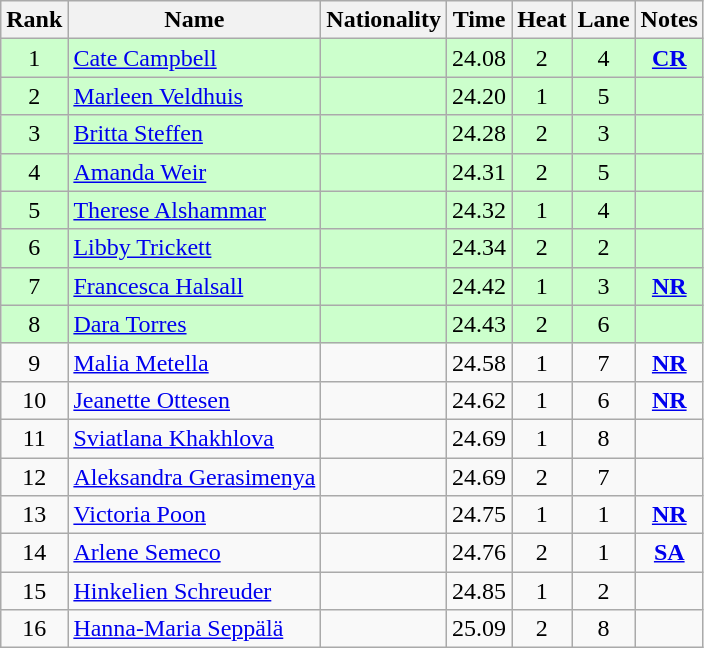<table class="wikitable sortable" style="text-align:center">
<tr>
<th>Rank</th>
<th>Name</th>
<th>Nationality</th>
<th>Time</th>
<th>Heat</th>
<th>Lane</th>
<th>Notes</th>
</tr>
<tr bgcolor=ccffcc>
<td>1</td>
<td align=left><a href='#'>Cate Campbell</a></td>
<td align=left></td>
<td>24.08</td>
<td>2</td>
<td>4</td>
<td><strong><a href='#'>CR</a></strong></td>
</tr>
<tr bgcolor=ccffcc>
<td>2</td>
<td align=left><a href='#'>Marleen Veldhuis</a></td>
<td align=left></td>
<td>24.20</td>
<td>1</td>
<td>5</td>
<td></td>
</tr>
<tr bgcolor=ccffcc>
<td>3</td>
<td align=left><a href='#'>Britta Steffen</a></td>
<td align=left></td>
<td>24.28</td>
<td>2</td>
<td>3</td>
<td></td>
</tr>
<tr bgcolor=ccffcc>
<td>4</td>
<td align=left><a href='#'>Amanda Weir</a></td>
<td align=left></td>
<td>24.31</td>
<td>2</td>
<td>5</td>
<td></td>
</tr>
<tr bgcolor=ccffcc>
<td>5</td>
<td align=left><a href='#'>Therese Alshammar</a></td>
<td align=left></td>
<td>24.32</td>
<td>1</td>
<td>4</td>
<td></td>
</tr>
<tr bgcolor=ccffcc>
<td>6</td>
<td align=left><a href='#'>Libby Trickett</a></td>
<td align=left></td>
<td>24.34</td>
<td>2</td>
<td>2</td>
<td></td>
</tr>
<tr bgcolor=ccffcc>
<td>7</td>
<td align=left><a href='#'>Francesca Halsall</a></td>
<td align=left></td>
<td>24.42</td>
<td>1</td>
<td>3</td>
<td><strong><a href='#'>NR</a></strong></td>
</tr>
<tr bgcolor=ccffcc>
<td>8</td>
<td align=left><a href='#'>Dara Torres</a></td>
<td align=left></td>
<td>24.43</td>
<td>2</td>
<td>6</td>
<td></td>
</tr>
<tr>
<td>9</td>
<td align=left><a href='#'>Malia Metella</a></td>
<td align=left></td>
<td>24.58</td>
<td>1</td>
<td>7</td>
<td><strong><a href='#'>NR</a></strong></td>
</tr>
<tr>
<td>10</td>
<td align=left><a href='#'>Jeanette Ottesen</a></td>
<td align=left></td>
<td>24.62</td>
<td>1</td>
<td>6</td>
<td><strong><a href='#'>NR</a></strong></td>
</tr>
<tr>
<td>11</td>
<td align=left><a href='#'>Sviatlana Khakhlova</a></td>
<td align=left></td>
<td>24.69</td>
<td>1</td>
<td>8</td>
<td></td>
</tr>
<tr>
<td>12</td>
<td align=left><a href='#'>Aleksandra Gerasimenya</a></td>
<td align=left></td>
<td>24.69</td>
<td>2</td>
<td>7</td>
<td></td>
</tr>
<tr>
<td>13</td>
<td align=left><a href='#'>Victoria Poon</a></td>
<td align=left></td>
<td>24.75</td>
<td>1</td>
<td>1</td>
<td><strong><a href='#'>NR</a></strong></td>
</tr>
<tr>
<td>14</td>
<td align=left><a href='#'>Arlene Semeco</a></td>
<td align=left></td>
<td>24.76</td>
<td>2</td>
<td>1</td>
<td><strong><a href='#'>SA</a></strong></td>
</tr>
<tr>
<td>15</td>
<td align=left><a href='#'>Hinkelien Schreuder</a></td>
<td align=left></td>
<td>24.85</td>
<td>1</td>
<td>2</td>
<td></td>
</tr>
<tr>
<td>16</td>
<td align=left><a href='#'>Hanna-Maria Seppälä</a></td>
<td align=left></td>
<td>25.09</td>
<td>2</td>
<td>8</td>
<td></td>
</tr>
</table>
